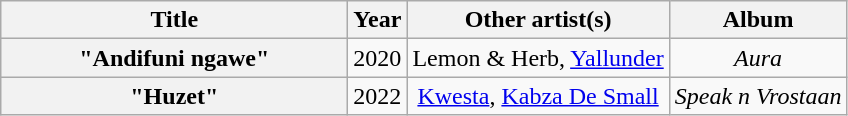<table class="wikitable plainrowheaders" style="text-align:center;">
<tr>
<th scope="col" style="width:14em;">Title</th>
<th scope="col">Year</th>
<th scope="col">Other artist(s)</th>
<th scope="col">Album</th>
</tr>
<tr>
<th scope="row">"Andifuni ngawe"</th>
<td>2020</td>
<td>Lemon & Herb, <a href='#'>Yallunder</a></td>
<td><em>Aura</em></td>
</tr>
<tr>
<th scope="row">"Huzet"</th>
<td>2022</td>
<td><a href='#'>Kwesta</a>, <a href='#'>Kabza De Small</a></td>
<td><em>Speak n Vrostaan</em></td>
</tr>
</table>
